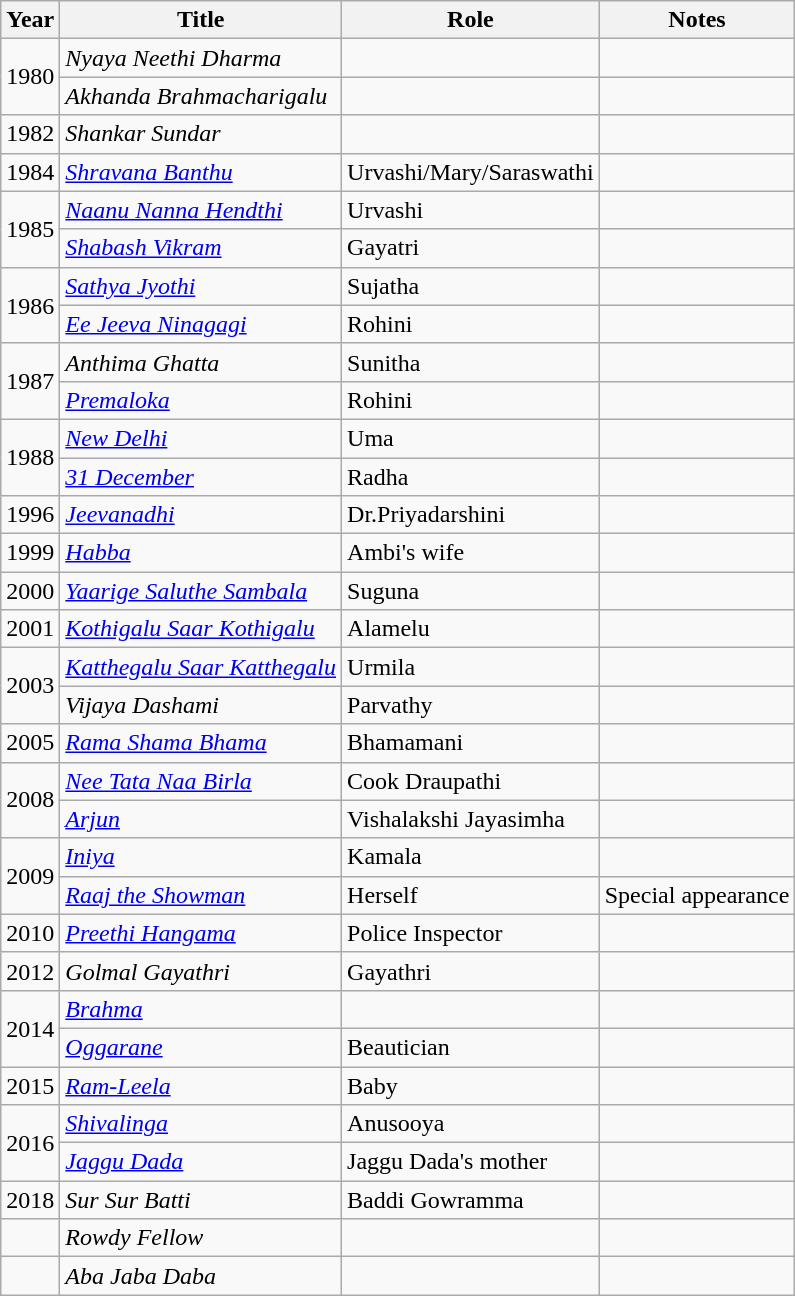<table class="wikitable sortable">
<tr>
<th scope="col">Year</th>
<th scope="col">Title</th>
<th scope="col">Role</th>
<th scope="col" class="unsortable">Notes</th>
</tr>
<tr>
<td rowspan=2>1980</td>
<td><em>Nyaya Neethi Dharma</em></td>
<td></td>
<td></td>
</tr>
<tr>
<td><em>Akhanda Brahmacharigalu</em></td>
<td></td>
<td></td>
</tr>
<tr>
<td>1982</td>
<td><em>Shankar Sundar</em></td>
<td></td>
<td></td>
</tr>
<tr>
<td>1984</td>
<td><em><a href='#'>Shravana Banthu</a></em></td>
<td>Urvashi/Mary/Saraswathi</td>
<td></td>
</tr>
<tr>
<td rowspan=2>1985</td>
<td><em><a href='#'>Naanu Nanna Hendthi</a></em></td>
<td>Urvashi</td>
<td></td>
</tr>
<tr>
<td><em><a href='#'>Shabash Vikram</a></em></td>
<td>Gayatri</td>
<td></td>
</tr>
<tr>
<td rowspan=2>1986</td>
<td><em><a href='#'>Sathya Jyothi</a></em></td>
<td>Sujatha</td>
<td></td>
</tr>
<tr>
<td><em><a href='#'>Ee Jeeva Ninagagi</a></em></td>
<td>Rohini</td>
<td></td>
</tr>
<tr>
<td rowspan=2>1987</td>
<td><em>Anthima Ghatta</em></td>
<td>Sunitha</td>
<td></td>
</tr>
<tr>
<td><em><a href='#'>Premaloka</a></em></td>
<td>Rohini</td>
<td></td>
</tr>
<tr>
<td rowspan=2>1988</td>
<td><em><a href='#'>New Delhi</a></em></td>
<td>Uma</td>
<td></td>
</tr>
<tr>
<td><em><a href='#'>31 December</a></em></td>
<td>Radha</td>
<td></td>
</tr>
<tr>
<td>1996</td>
<td><em><a href='#'>Jeevanadhi</a></em></td>
<td>Dr.Priyadarshini</td>
<td></td>
</tr>
<tr>
<td>1999</td>
<td><em><a href='#'>Habba</a></em></td>
<td>Ambi's wife</td>
<td></td>
</tr>
<tr>
<td>2000</td>
<td><em><a href='#'>Yaarige Saluthe Sambala</a></em></td>
<td>Suguna</td>
<td></td>
</tr>
<tr>
<td>2001</td>
<td><em><a href='#'>Kothigalu Saar Kothigalu</a></em></td>
<td>Alamelu</td>
<td></td>
</tr>
<tr>
<td rowspan=2>2003</td>
<td><em><a href='#'>Katthegalu Saar Katthegalu</a></em></td>
<td>Urmila</td>
<td></td>
</tr>
<tr>
<td><em>Vijaya Dashami</em></td>
<td>Parvathy</td>
<td></td>
</tr>
<tr>
<td>2005</td>
<td><em><a href='#'>Rama Shama Bhama</a></em></td>
<td>Bhamamani</td>
<td></td>
</tr>
<tr>
<td rowspan=2>2008</td>
<td><em><a href='#'>Nee Tata Naa Birla</a></em></td>
<td>Cook Draupathi</td>
<td></td>
</tr>
<tr>
<td><em><a href='#'>Arjun</a></em></td>
<td>Vishalakshi Jayasimha</td>
<td></td>
</tr>
<tr>
<td rowspan=2>2009</td>
<td><em><a href='#'>Iniya</a></em></td>
<td>Kamala</td>
<td></td>
</tr>
<tr>
<td><em><a href='#'>Raaj the Showman</a></em></td>
<td>Herself</td>
<td>Special appearance</td>
</tr>
<tr>
<td>2010</td>
<td><em><a href='#'>Preethi Hangama</a></em></td>
<td>Police Inspector</td>
<td></td>
</tr>
<tr>
<td>2012</td>
<td><em>Golmal Gayathri</em></td>
<td>Gayathri</td>
<td></td>
</tr>
<tr>
<td rowspan=2>2014</td>
<td><em><a href='#'>Brahma</a></em></td>
<td></td>
<td></td>
</tr>
<tr>
<td><em><a href='#'>Oggarane</a></em></td>
<td>Beautician</td>
<td></td>
</tr>
<tr>
<td>2015</td>
<td><em><a href='#'>Ram-Leela</a></em></td>
<td>Baby</td>
<td></td>
</tr>
<tr>
<td rowspan=2>2016</td>
<td><em><a href='#'>Shivalinga</a></em></td>
<td>Anusooya</td>
<td></td>
</tr>
<tr>
<td><em><a href='#'>Jaggu Dada</a></em></td>
<td>Jaggu Dada's mother</td>
<td></td>
</tr>
<tr>
<td>2018</td>
<td><em>Sur Sur Batti</em></td>
<td>Baddi Gowramma</td>
<td></td>
</tr>
<tr>
<td></td>
<td><em>Rowdy Fellow</em></td>
<td></td>
<td></td>
</tr>
<tr>
<td></td>
<td><em>Aba Jaba Daba</em></td>
<td></td>
<td></td>
</tr>
</table>
